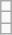<table class="wikitable">
<tr>
<td></td>
</tr>
<tr>
<td></td>
</tr>
<tr>
<td></td>
</tr>
</table>
